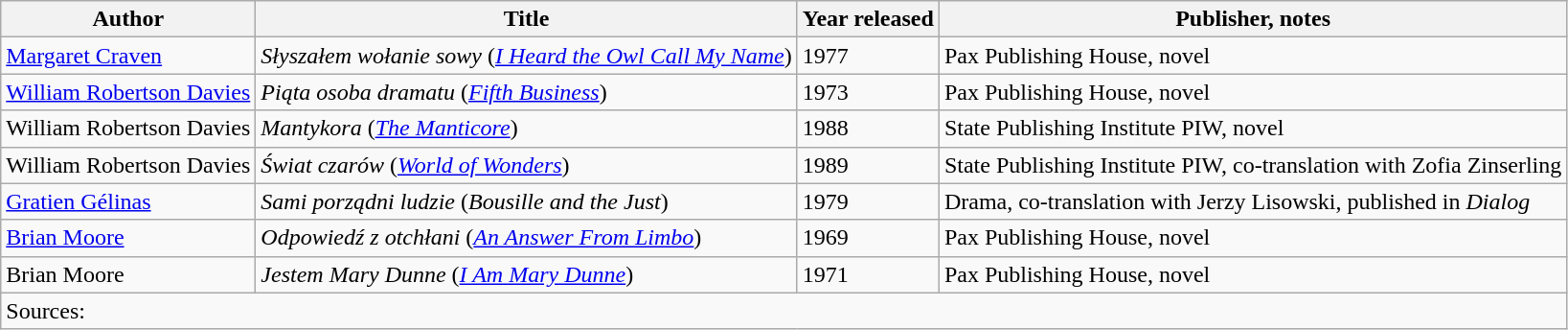<table class="wikitable">
<tr>
<th>Author</th>
<th>Title</th>
<th>Year released</th>
<th>Publisher, notes</th>
</tr>
<tr>
<td><a href='#'>Margaret Craven</a></td>
<td><em>Słyszałem wołanie sowy</em> (<em><a href='#'>I Heard the Owl Call My Name</a></em>)</td>
<td>1977</td>
<td>Pax Publishing House, novel</td>
</tr>
<tr>
<td><a href='#'>William Robertson Davies</a></td>
<td><em>Piąta osoba dramatu</em> (<em><a href='#'>Fifth Business</a></em>)</td>
<td>1973</td>
<td>Pax Publishing House, novel</td>
</tr>
<tr>
<td>William Robertson Davies</td>
<td><em>Mantykora</em> (<em><a href='#'>The Manticore</a></em>)</td>
<td>1988</td>
<td>State Publishing Institute PIW, novel</td>
</tr>
<tr>
<td>William Robertson Davies</td>
<td><em>Świat czarów</em> (<em><a href='#'>World of Wonders</a></em>)</td>
<td>1989</td>
<td>State Publishing Institute PIW, co-translation with Zofia Zinserling</td>
</tr>
<tr>
<td><a href='#'>Gratien Gélinas</a></td>
<td><em>Sami porządni ludzie</em> (<em>Bousille and the Just</em>)</td>
<td>1979</td>
<td>Drama, co-translation with Jerzy Lisowski, published in <em>Dialog</em></td>
</tr>
<tr>
<td><a href='#'>Brian Moore</a></td>
<td><em>Odpowiedź z otchłani</em> (<em><a href='#'>An Answer From Limbo</a></em>)</td>
<td>1969</td>
<td>Pax Publishing House, novel</td>
</tr>
<tr>
<td>Brian Moore</td>
<td><em>Jestem Mary Dunne</em> (<em><a href='#'>I Am Mary Dunne</a></em>)</td>
<td>1971</td>
<td>Pax Publishing House, novel</td>
</tr>
<tr>
<td colspan="4">Sources:</td>
</tr>
</table>
